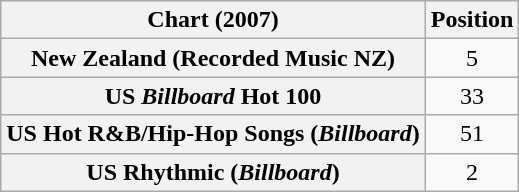<table class="wikitable sortable plainrowheaders" style="text-align:center">
<tr>
<th>Chart (2007)</th>
<th>Position</th>
</tr>
<tr>
<th scope="row">New Zealand (Recorded Music NZ)</th>
<td align="center">5</td>
</tr>
<tr>
<th scope="row">US <em>Billboard</em> Hot 100</th>
<td align="center">33</td>
</tr>
<tr>
<th scope="row">US Hot R&B/Hip-Hop Songs (<em>Billboard</em>)</th>
<td align="center">51</td>
</tr>
<tr>
<th scope="row">US Rhythmic (<em>Billboard</em>)</th>
<td align="center">2</td>
</tr>
</table>
